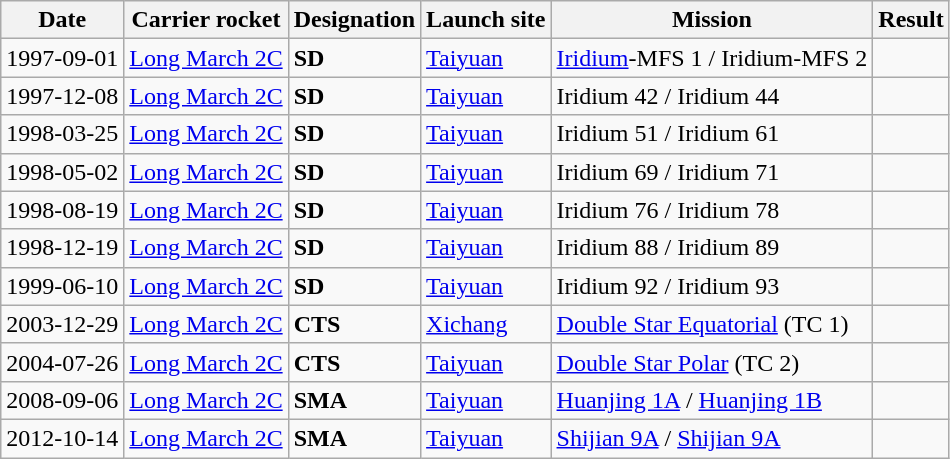<table class="wikitable sortable">
<tr>
<th>Date</th>
<th>Carrier rocket</th>
<th>Designation</th>
<th>Launch site</th>
<th>Mission</th>
<th>Result</th>
</tr>
<tr>
<td>1997-09-01</td>
<td><a href='#'>Long March 2C</a></td>
<td><strong>SD</strong></td>
<td><a href='#'>Taiyuan</a></td>
<td><a href='#'>Iridium</a>-MFS 1 / Iridium-MFS 2</td>
<td></td>
</tr>
<tr>
<td>1997-12-08</td>
<td><a href='#'>Long March 2C</a></td>
<td><strong>SD</strong></td>
<td><a href='#'>Taiyuan</a></td>
<td>Iridium 42 / Iridium 44</td>
<td></td>
</tr>
<tr>
<td>1998-03-25</td>
<td><a href='#'>Long March 2C</a></td>
<td><strong>SD</strong></td>
<td><a href='#'>Taiyuan</a></td>
<td>Iridium 51 / Iridium 61</td>
<td></td>
</tr>
<tr>
<td>1998-05-02</td>
<td><a href='#'>Long March 2C</a></td>
<td><strong>SD</strong></td>
<td><a href='#'>Taiyuan</a></td>
<td>Iridium 69 / Iridium 71</td>
<td></td>
</tr>
<tr>
<td>1998-08-19</td>
<td><a href='#'>Long March 2C</a></td>
<td><strong>SD</strong></td>
<td><a href='#'>Taiyuan</a></td>
<td>Iridium 76 / Iridium 78</td>
<td></td>
</tr>
<tr>
<td>1998-12-19</td>
<td><a href='#'>Long March 2C</a></td>
<td><strong>SD</strong></td>
<td><a href='#'>Taiyuan</a></td>
<td>Iridium 88 / Iridium 89</td>
<td></td>
</tr>
<tr>
<td>1999-06-10</td>
<td><a href='#'>Long March 2C</a></td>
<td><strong>SD</strong></td>
<td><a href='#'>Taiyuan</a></td>
<td>Iridium 92 / Iridium 93</td>
<td></td>
</tr>
<tr>
<td>2003-12-29</td>
<td><a href='#'>Long March 2C</a></td>
<td><strong>CTS</strong></td>
<td><a href='#'>Xichang</a></td>
<td><a href='#'>Double Star Equatorial</a> (TC 1)</td>
<td></td>
</tr>
<tr>
<td>2004-07-26</td>
<td><a href='#'>Long March 2C</a></td>
<td><strong>CTS</strong></td>
<td><a href='#'>Taiyuan</a></td>
<td><a href='#'>Double Star Polar</a> (TC 2)</td>
<td></td>
</tr>
<tr>
<td>2008-09-06</td>
<td><a href='#'>Long March 2C</a></td>
<td><strong>SMA</strong></td>
<td><a href='#'>Taiyuan</a></td>
<td><a href='#'>Huanjing 1A</a> / <a href='#'>Huanjing 1B</a></td>
<td></td>
</tr>
<tr>
<td>2012-10-14</td>
<td><a href='#'>Long March 2C</a></td>
<td><strong>SMA</strong></td>
<td><a href='#'>Taiyuan</a></td>
<td><a href='#'>Shijian 9A</a> / <a href='#'>Shijian 9A</a></td>
<td></td>
</tr>
</table>
